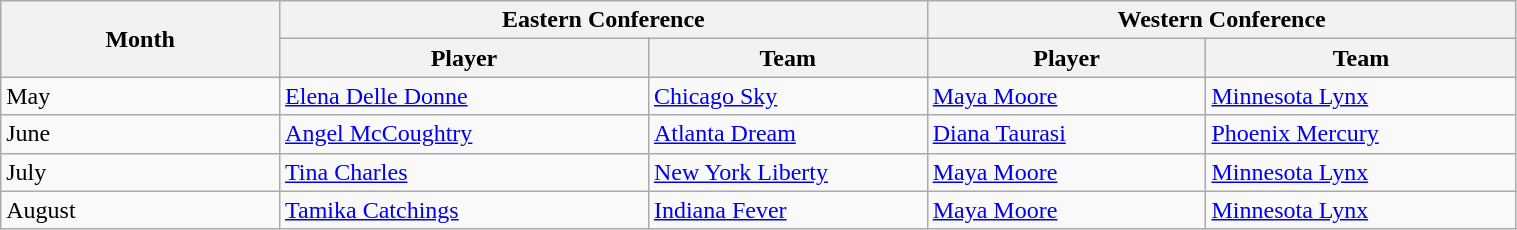<table class="wikitable" style="width: 80%">
<tr>
<th rowspan=2 width=60>Month</th>
<th colspan=2 width=120>Eastern Conference</th>
<th colspan=2 width=120>Western Conference</th>
</tr>
<tr>
<th width=60>Player</th>
<th width=60>Team</th>
<th width=60>Player</th>
<th width=60>Team</th>
</tr>
<tr>
<td>May</td>
<td><a href='#'>Elena Delle Donne</a></td>
<td><a href='#'>Chicago Sky</a></td>
<td><a href='#'>Maya Moore</a></td>
<td><a href='#'>Minnesota Lynx</a></td>
</tr>
<tr>
<td>June</td>
<td><a href='#'>Angel McCoughtry</a></td>
<td><a href='#'>Atlanta Dream</a></td>
<td><a href='#'>Diana Taurasi</a></td>
<td><a href='#'>Phoenix Mercury</a></td>
</tr>
<tr>
<td>July</td>
<td><a href='#'>Tina Charles</a></td>
<td><a href='#'>New York Liberty</a></td>
<td><a href='#'>Maya Moore</a></td>
<td><a href='#'>Minnesota Lynx</a></td>
</tr>
<tr>
<td>August</td>
<td><a href='#'>Tamika Catchings</a></td>
<td><a href='#'>Indiana Fever</a></td>
<td><a href='#'>Maya Moore</a></td>
<td><a href='#'>Minnesota Lynx</a></td>
</tr>
</table>
